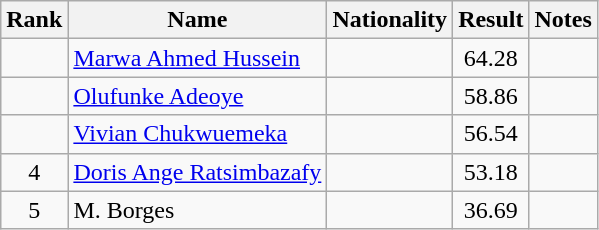<table class="wikitable sortable" style="text-align:center">
<tr>
<th>Rank</th>
<th>Name</th>
<th>Nationality</th>
<th>Result</th>
<th>Notes</th>
</tr>
<tr>
<td></td>
<td align=left><a href='#'>Marwa Ahmed Hussein</a></td>
<td align=left></td>
<td>64.28</td>
<td></td>
</tr>
<tr>
<td></td>
<td align=left><a href='#'>Olufunke Adeoye</a></td>
<td align=left></td>
<td>58.86</td>
<td></td>
</tr>
<tr>
<td></td>
<td align=left><a href='#'>Vivian Chukwuemeka</a></td>
<td align=left></td>
<td>56.54</td>
<td></td>
</tr>
<tr>
<td>4</td>
<td align=left><a href='#'>Doris Ange Ratsimbazafy</a></td>
<td align=left></td>
<td>53.18</td>
<td></td>
</tr>
<tr>
<td>5</td>
<td align=left>M. Borges</td>
<td align=left></td>
<td>36.69</td>
<td></td>
</tr>
</table>
